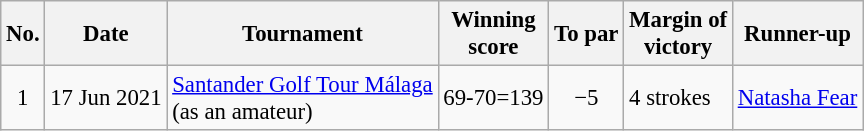<table class="wikitable" style="font-size:95%;">
<tr>
<th>No.</th>
<th>Date</th>
<th>Tournament</th>
<th>Winning<br>score</th>
<th>To par</th>
<th>Margin of<br>victory</th>
<th>Runner-up</th>
</tr>
<tr>
<td align=center>1</td>
<td align=right>17 Jun 2021</td>
<td><a href='#'>Santander Golf Tour Málaga</a><br>(as an amateur)</td>
<td align=right>69-70=139</td>
<td align=center>−5</td>
<td>4 strokes</td>
<td> <a href='#'>Natasha Fear</a></td>
</tr>
</table>
